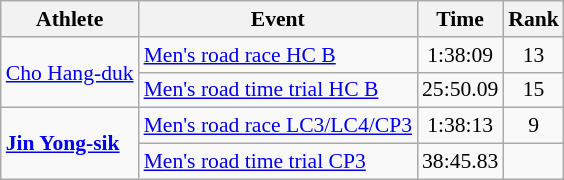<table class=wikitable style="font-size:90%">
<tr>
<th>Athlete</th>
<th>Event</th>
<th>Time</th>
<th>Rank</th>
</tr>
<tr>
<td rowspan="2"><a href='#'>Cho Hang-duk</a></td>
<td><a href='#'>Men's road race HC B</a></td>
<td style="text-align:center;">1:38:09</td>
<td style="text-align:center;">13</td>
</tr>
<tr>
<td><a href='#'>Men's road time trial HC B</a></td>
<td style="text-align:center;">25:50.09</td>
<td style="text-align:center;">15</td>
</tr>
<tr>
<td rowspan="2"><strong><a href='#'>Jin Yong-sik</a></strong></td>
<td><a href='#'>Men's road race LC3/LC4/CP3</a></td>
<td style="text-align:center;">1:38:13</td>
<td style="text-align:center;">9</td>
</tr>
<tr>
<td><a href='#'>Men's road time trial CP3</a></td>
<td style="text-align:center;">38:45.83</td>
<td style="text-align:center;"></td>
</tr>
</table>
